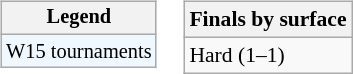<table>
<tr valign=top>
<td><br><table class="wikitable" style="font-size:85%">
<tr>
<th>Legend</th>
</tr>
<tr style="background:#f0f8ff;">
<td>W15 tournaments</td>
</tr>
</table>
</td>
<td><br><table class="wikitable" style="font-size:90%">
<tr>
<th>Finals by surface</th>
</tr>
<tr>
<td>Hard (1–1)</td>
</tr>
</table>
</td>
</tr>
</table>
